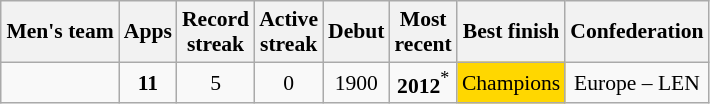<table class="wikitable" style="text-align: center; font-size: 90%; margin-left: 1em;">
<tr>
<th>Men's team</th>
<th>Apps</th>
<th>Record<br>streak</th>
<th>Active<br>streak</th>
<th>Debut</th>
<th>Most<br>recent</th>
<th>Best finish</th>
<th>Confederation</th>
</tr>
<tr>
<td style="text-align: left;"></td>
<td><strong>11</strong></td>
<td>5</td>
<td>0</td>
<td>1900</td>
<td><strong>2012</strong><sup>*</sup></td>
<td style="background-color: gold;">Champions</td>
<td>Europe – LEN</td>
</tr>
</table>
